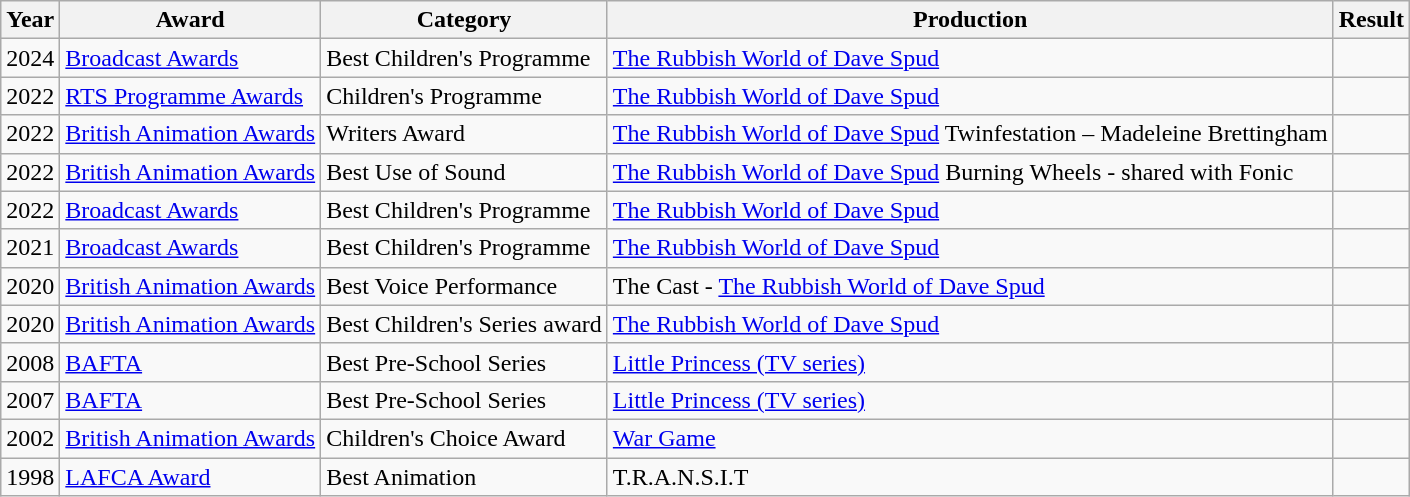<table class="wikitable">
<tr>
<th>Year</th>
<th>Award</th>
<th>Category</th>
<th>Production</th>
<th>Result</th>
</tr>
<tr>
<td rowspan="1" scope="row">2024</td>
<td><a href='#'>Broadcast Awards</a></td>
<td>Best Children's Programme</td>
<td><a href='#'>The Rubbish World of Dave Spud</a></td>
<td></td>
</tr>
<tr>
<td rowspan="1" scope="row">2022</td>
<td><a href='#'>RTS Programme Awards</a></td>
<td>Children's Programme</td>
<td><a href='#'>The Rubbish World of Dave Spud</a></td>
<td></td>
</tr>
<tr>
<td rowspan="1" scope="row">2022</td>
<td><a href='#'>British Animation Awards</a></td>
<td>Writers Award</td>
<td><a href='#'>The Rubbish World of Dave Spud</a> Twinfestation – Madeleine Brettingham</td>
<td></td>
</tr>
<tr>
<td rowspan="1" scope="row">2022</td>
<td><a href='#'>British Animation Awards</a></td>
<td>Best Use of Sound</td>
<td><a href='#'>The Rubbish World of Dave Spud</a> Burning Wheels - shared with Fonic</td>
<td></td>
</tr>
<tr>
<td rowspan="1" scope="row">2022</td>
<td><a href='#'>Broadcast Awards</a></td>
<td>Best Children's Programme</td>
<td><a href='#'>The Rubbish World of Dave Spud</a></td>
<td></td>
</tr>
<tr>
<td rowspan="1" scope="row">2021</td>
<td><a href='#'>Broadcast Awards</a></td>
<td>Best Children's Programme</td>
<td><a href='#'>The Rubbish World of Dave Spud</a></td>
<td></td>
</tr>
<tr>
<td rowspan="1" scope="row">2020</td>
<td><a href='#'>British Animation Awards</a></td>
<td>Best Voice Performance</td>
<td>The Cast - <a href='#'>The Rubbish World of Dave Spud</a></td>
<td></td>
</tr>
<tr>
<td rowspan="1" scope="row">2020</td>
<td><a href='#'>British Animation Awards</a></td>
<td>Best Children's Series award</td>
<td><a href='#'>The Rubbish World of Dave Spud</a></td>
<td></td>
</tr>
<tr>
<td rowspan="1" scope="row">2008</td>
<td><a href='#'>BAFTA</a></td>
<td>Best Pre-School Series</td>
<td><a href='#'>Little Princess (TV series)</a></td>
<td></td>
</tr>
<tr>
<td rowspan="1" scope="row">2007</td>
<td><a href='#'>BAFTA</a></td>
<td>Best Pre-School Series</td>
<td><a href='#'>Little Princess (TV series)</a></td>
<td></td>
</tr>
<tr>
<td rowspan="1" scope="row">2002</td>
<td><a href='#'>British Animation Awards</a></td>
<td>Children's Choice Award</td>
<td><a href='#'>War Game</a></td>
<td></td>
</tr>
<tr>
<td rowspan="1" scope="row">1998</td>
<td><a href='#'>LAFCA Award</a></td>
<td>Best Animation</td>
<td>T.R.A.N.S.I.T</td>
<td></td>
</tr>
</table>
